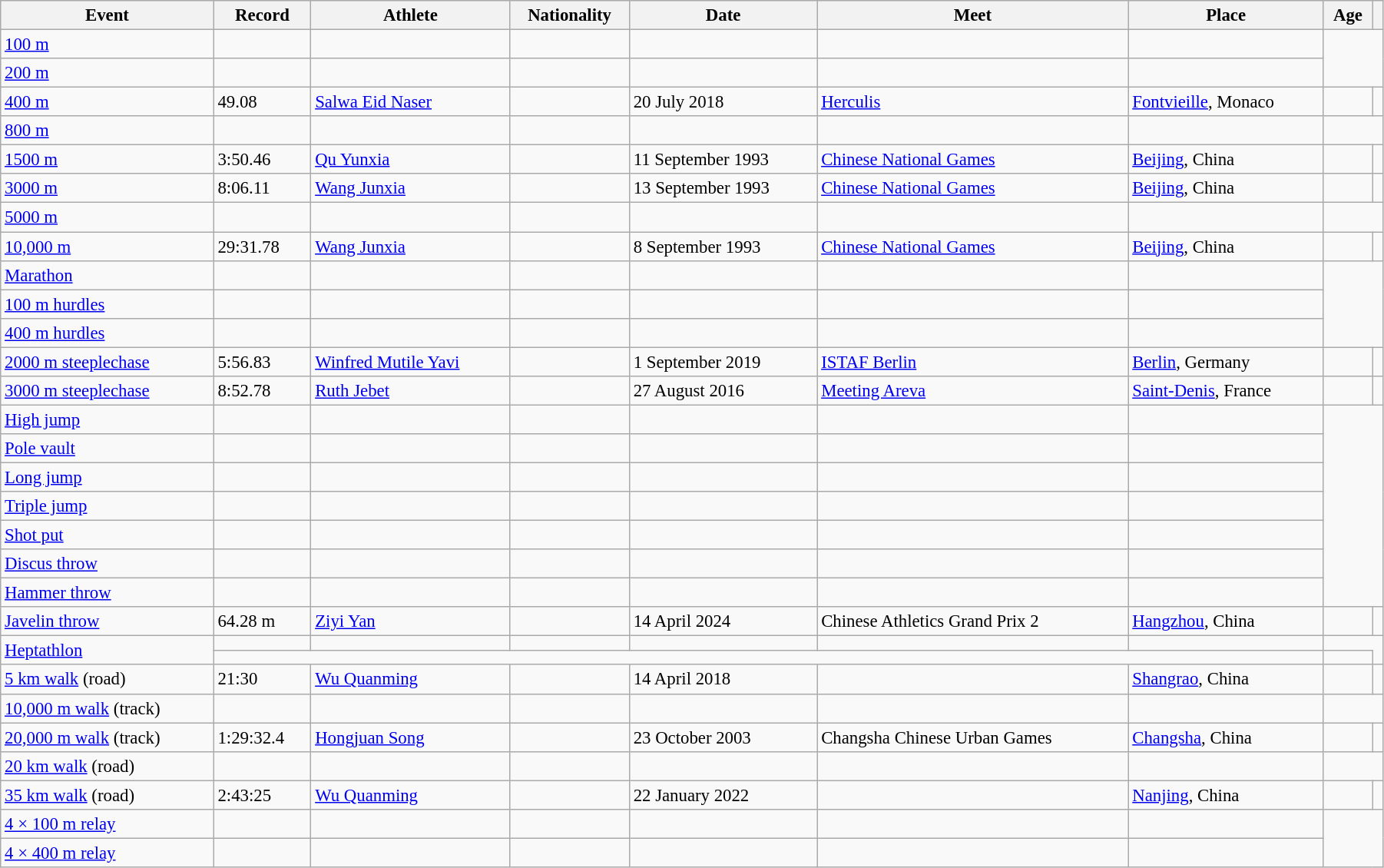<table class="wikitable" style="font-size:95%; width: 95%;">
<tr>
<th>Event</th>
<th>Record</th>
<th>Athlete</th>
<th>Nationality</th>
<th>Date</th>
<th>Meet</th>
<th>Place</th>
<th>Age</th>
<th></th>
</tr>
<tr>
<td><a href='#'>100 m</a></td>
<td></td>
<td></td>
<td></td>
<td></td>
<td></td>
<td></td>
</tr>
<tr>
<td><a href='#'>200 m</a></td>
<td></td>
<td></td>
<td></td>
<td></td>
<td></td>
<td></td>
</tr>
<tr>
<td><a href='#'>400 m</a></td>
<td>49.08</td>
<td><a href='#'>Salwa Eid Naser</a></td>
<td></td>
<td>20 July 2018</td>
<td><a href='#'>Herculis</a></td>
<td><a href='#'>Fontvieille</a>, Monaco</td>
<td></td>
<td></td>
</tr>
<tr>
<td><a href='#'>800 m</a></td>
<td></td>
<td></td>
<td></td>
<td></td>
<td></td>
<td></td>
</tr>
<tr>
<td><a href='#'>1500 m</a></td>
<td>3:50.46</td>
<td><a href='#'>Qu Yunxia</a></td>
<td></td>
<td>11 September 1993</td>
<td><a href='#'>Chinese National Games</a></td>
<td><a href='#'>Beijing</a>, China</td>
<td></td>
<td></td>
</tr>
<tr>
<td><a href='#'>3000 m</a></td>
<td>8:06.11</td>
<td><a href='#'>Wang Junxia</a></td>
<td></td>
<td>13 September 1993</td>
<td><a href='#'>Chinese National Games</a></td>
<td><a href='#'>Beijing</a>, China</td>
<td></td>
<td></td>
</tr>
<tr>
<td><a href='#'>5000 m</a></td>
<td></td>
<td></td>
<td></td>
<td></td>
<td></td>
<td></td>
</tr>
<tr>
<td><a href='#'>10,000 m</a></td>
<td>29:31.78</td>
<td><a href='#'>Wang Junxia</a></td>
<td></td>
<td>8 September 1993</td>
<td><a href='#'>Chinese National Games</a></td>
<td><a href='#'>Beijing</a>, China</td>
<td></td>
<td></td>
</tr>
<tr>
<td><a href='#'>Marathon</a></td>
<td></td>
<td></td>
<td></td>
<td></td>
<td></td>
<td></td>
</tr>
<tr>
<td><a href='#'>100 m hurdles</a></td>
<td></td>
<td></td>
<td></td>
<td></td>
<td></td>
<td></td>
</tr>
<tr>
<td><a href='#'>400 m hurdles</a></td>
<td></td>
<td></td>
<td></td>
<td></td>
<td></td>
<td></td>
</tr>
<tr>
<td><a href='#'>2000 m steeplechase</a></td>
<td>5:56.83</td>
<td><a href='#'>Winfred Mutile Yavi</a></td>
<td></td>
<td>1 September 2019</td>
<td><a href='#'>ISTAF Berlin</a></td>
<td><a href='#'>Berlin</a>, Germany</td>
<td></td>
<td></td>
</tr>
<tr>
<td><a href='#'>3000 m steeplechase</a></td>
<td>8:52.78</td>
<td><a href='#'>Ruth Jebet</a></td>
<td></td>
<td>27 August 2016</td>
<td><a href='#'>Meeting Areva</a></td>
<td><a href='#'>Saint-Denis</a>, France</td>
<td></td>
<td></td>
</tr>
<tr>
<td><a href='#'>High jump</a></td>
<td></td>
<td></td>
<td></td>
<td></td>
<td></td>
<td></td>
</tr>
<tr>
<td><a href='#'>Pole vault</a></td>
<td></td>
<td></td>
<td></td>
<td></td>
<td></td>
<td></td>
</tr>
<tr>
<td><a href='#'>Long jump</a></td>
<td></td>
<td></td>
<td></td>
<td></td>
<td></td>
<td></td>
</tr>
<tr>
<td><a href='#'>Triple jump</a></td>
<td></td>
<td></td>
<td></td>
<td></td>
<td></td>
<td></td>
</tr>
<tr>
<td><a href='#'>Shot put</a></td>
<td></td>
<td></td>
<td></td>
<td></td>
<td></td>
<td></td>
</tr>
<tr>
<td><a href='#'>Discus throw</a></td>
<td></td>
<td></td>
<td></td>
<td></td>
<td></td>
<td></td>
</tr>
<tr>
<td><a href='#'>Hammer throw</a></td>
<td></td>
<td></td>
<td></td>
<td></td>
<td></td>
<td></td>
</tr>
<tr>
<td><a href='#'>Javelin throw</a></td>
<td>64.28 m</td>
<td><a href='#'>Ziyi Yan</a></td>
<td></td>
<td>14 April 2024</td>
<td>Chinese Athletics Grand Prix 2</td>
<td><a href='#'>Hangzhou</a>, China</td>
<td></td>
<td></td>
</tr>
<tr>
<td rowspan=2><a href='#'>Heptathlon</a></td>
<td></td>
<td></td>
<td></td>
<td></td>
<td></td>
<td></td>
</tr>
<tr>
<td colspan=6></td>
<td></td>
</tr>
<tr>
<td><a href='#'>5 km walk</a> (road)</td>
<td>21:30</td>
<td><a href='#'>Wu Quanming</a></td>
<td></td>
<td>14 April 2018</td>
<td></td>
<td><a href='#'>Shangrao</a>, China</td>
<td></td>
<td></td>
</tr>
<tr>
<td><a href='#'>10,000 m walk</a> (track)</td>
<td></td>
<td></td>
<td></td>
<td></td>
<td></td>
<td></td>
</tr>
<tr>
<td><a href='#'>20,000 m walk</a> (track)</td>
<td>1:29:32.4</td>
<td><a href='#'>Hongjuan Song</a></td>
<td></td>
<td>23 October 2003</td>
<td>Changsha Chinese Urban Games</td>
<td><a href='#'>Changsha</a>, China</td>
<td></td>
<td></td>
</tr>
<tr>
<td><a href='#'>20 km walk</a> (road)</td>
<td></td>
<td></td>
<td></td>
<td></td>
<td></td>
<td></td>
</tr>
<tr>
<td><a href='#'>35 km walk</a> (road)</td>
<td>2:43:25</td>
<td><a href='#'>Wu Quanming</a></td>
<td></td>
<td>22 January 2022</td>
<td></td>
<td><a href='#'>Nanjing</a>, China</td>
<td></td>
<td></td>
</tr>
<tr>
<td><a href='#'>4 × 100 m relay</a></td>
<td></td>
<td></td>
<td></td>
<td></td>
<td></td>
<td></td>
</tr>
<tr>
<td><a href='#'>4 × 400 m relay</a></td>
<td></td>
<td></td>
<td></td>
<td></td>
<td></td>
<td></td>
</tr>
</table>
